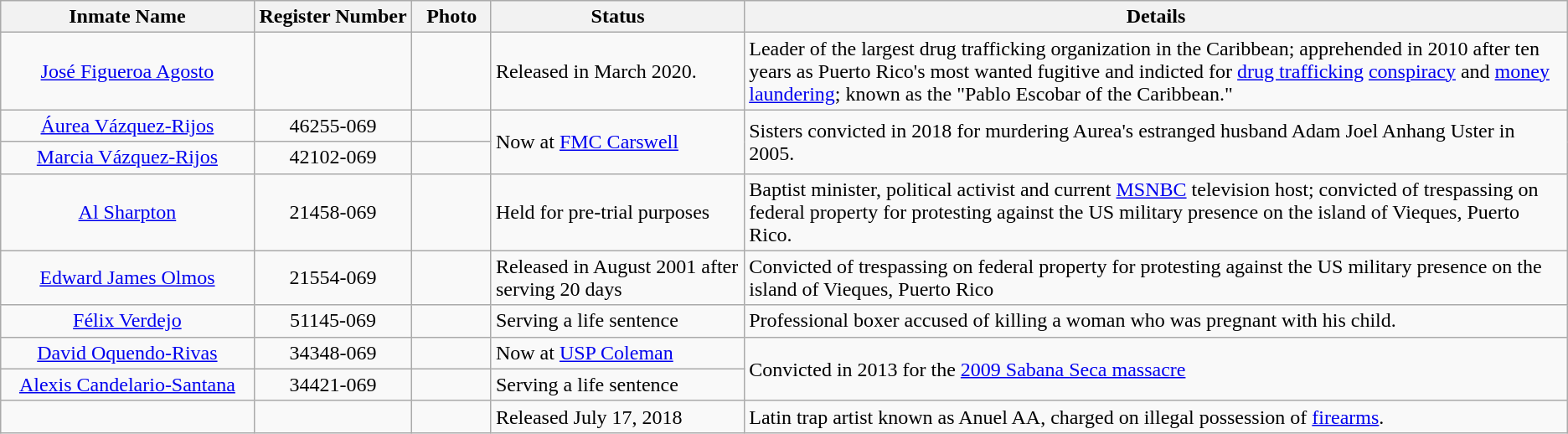<table class="wikitable sortable">
<tr>
<th width=16%>Inmate Name</th>
<th width=10%>Register Number</th>
<th width=5%>Photo</th>
<th width=16%>Status</th>
<th width=52%>Details</th>
</tr>
<tr>
<td align="center"><a href='#'>José Figueroa Agosto</a></td>
<td align="center"></td>
<td></td>
<td>Released in March 2020.</td>
<td>Leader of the largest drug trafficking organization in the Caribbean; apprehended in 2010 after ten years as Puerto Rico's most wanted fugitive and indicted for <a href='#'>drug trafficking</a> <a href='#'>conspiracy</a> and <a href='#'>money laundering</a>; known as the "Pablo Escobar of the Caribbean."</td>
</tr>
<tr>
<td align="center"><a href='#'>Áurea Vázquez-Rijos</a></td>
<td align="center">46255-069</td>
<td></td>
<td rowspan=2>Now at <a href='#'>FMC Carswell</a></td>
<td rowspan=2>Sisters convicted in 2018 for murdering Aurea's estranged husband Adam Joel Anhang Uster in 2005.</td>
</tr>
<tr>
<td align="center"><a href='#'>Marcia Vázquez-Rijos</a></td>
<td align="center">42102-069</td>
<td></td>
</tr>
<tr>
<td align="center"><a href='#'>Al Sharpton</a></td>
<td align="center">21458-069</td>
<td></td>
<td>Held for pre-trial purposes</td>
<td>Baptist minister, political activist and current <a href='#'>MSNBC</a> television host; convicted of trespassing on federal property for protesting against the US military presence on the island of Vieques, Puerto Rico.</td>
</tr>
<tr>
<td align="center"><a href='#'>Edward James Olmos</a></td>
<td align="center">21554-069</td>
<td></td>
<td>Released in August 2001 after serving 20 days</td>
<td>Convicted of trespassing on federal property for protesting against the US military presence on the island of Vieques, Puerto Rico</td>
</tr>
<tr>
<td align="center"><a href='#'>Félix Verdejo</a></td>
<td align="center">51145-069</td>
<td></td>
<td>Serving a life sentence</td>
<td>Professional boxer accused of killing a woman who was pregnant with his child.</td>
</tr>
<tr>
<td style="text-align:center;"><a href='#'>David Oquendo-Rivas</a></td>
<td style="text-align:center;">34348-069</td>
<td></td>
<td>Now at <a href='#'>USP Coleman</a></td>
<td rowspan="2">Convicted in 2013 for the <a href='#'>2009 Sabana Seca massacre</a></td>
</tr>
<tr>
<td align="center"><a href='#'>Alexis Candelario-Santana</a></td>
<td align="center">34421-069</td>
<td></td>
<td>Serving a life sentence</td>
</tr>
<tr>
<td align="center"></td>
<td align="center"></td>
<td></td>
<td>Released July 17, 2018</td>
<td>Latin trap artist known as Anuel AA, charged on illegal possession of <a href='#'>firearms</a>.</td>
</tr>
</table>
